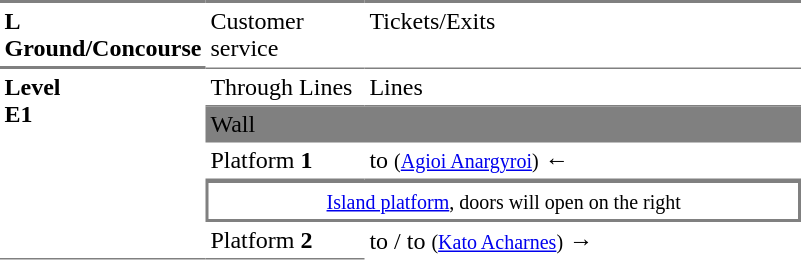<table table border=0 cellspacing=0 cellpadding=3>
<tr>
<td style="border-bottom:solid 2px gray;border-top:solid 2px gray;" width=50 valign=top><strong>L<br>Ground/Concourse</strong></td>
<td style="border-top:solid 2px gray;border-bottom:solid 1px gray;" width=100 valign=top>Customer service</td>
<td style="border-top:solid 2px gray;border-bottom:solid 1px gray;" width=285 valign=top>Tickets/Exits</td>
</tr>
<tr>
<td style="border-bottom:solid 1px gray;" rowspan=5 valign=top><strong>Level<br>Ε1</strong></td>
<td style="border-bottom:solid 1px gray;">Through Lines</td>
<td style="border-bottom:solid 1px gray;"> Lines</td>
</tr>
<tr bgcolor=grey>
<td colspan=2>Wall</td>
</tr>
<tr>
<td style="border-bottom:solid 1px gray;">Platform <strong>1</strong></td>
<td style="border-bottom:solid 1px gray;">  to  <small>(<a href='#'>Agioi Anargyroi</a>)</small> ←</td>
</tr>
<tr>
<td style="border-bottom:solid 2px grey;border-top:solid 2px grey;border-right:solid 2px grey;border-left:solid 2px grey;text-align:center;" colspan=2><small><a href='#'>Island platform</a>, doors will open on the right</small></td>
</tr>
<tr>
<td style="border-bottom:solid 1px gray;">Platform <strong>2</strong></td>
<td> to  /  to  <small>(<a href='#'>Kato Acharnes</a>)</small> →</td>
</tr>
</table>
